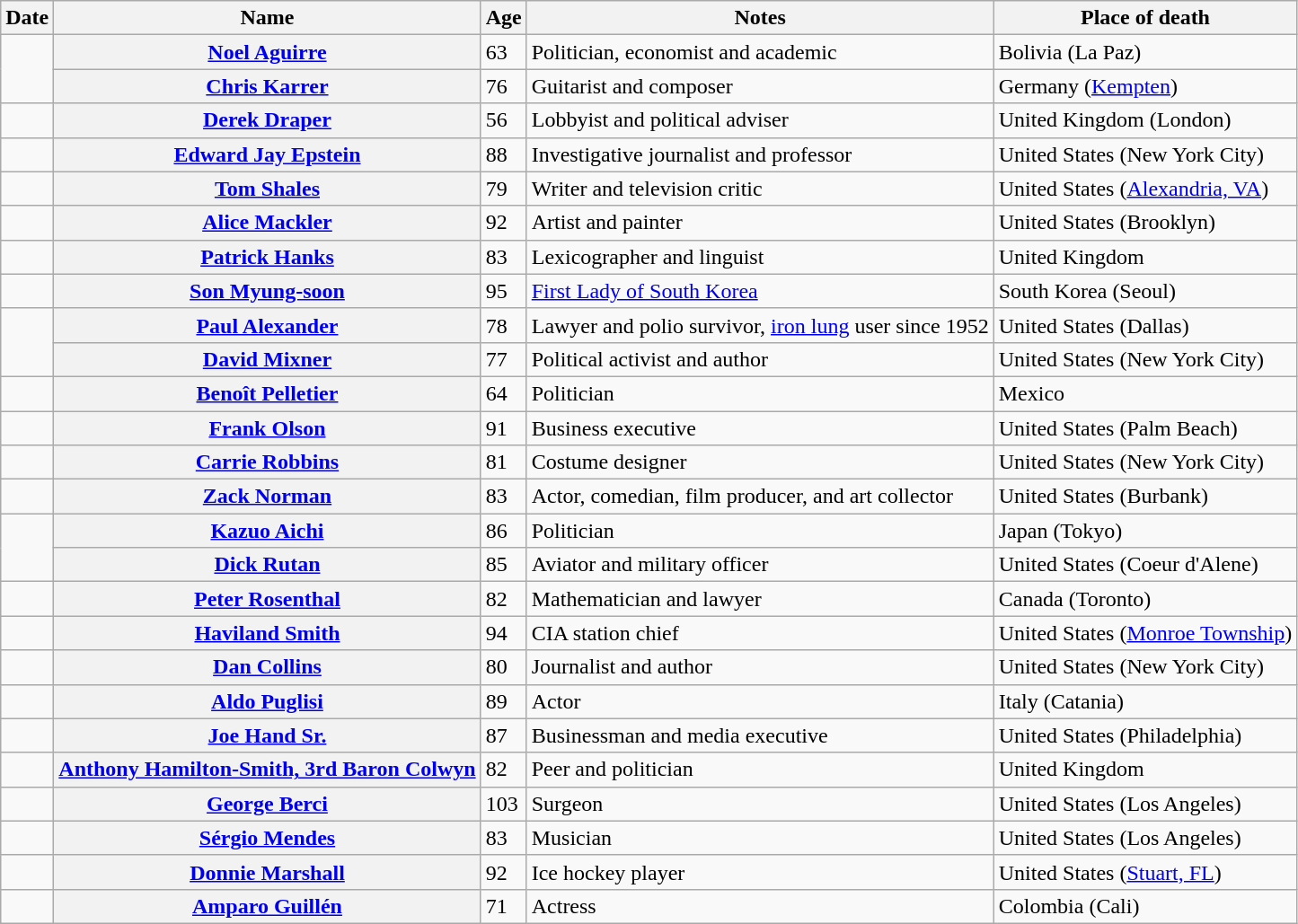<table class="wikitable sortable plainrowheaders">
<tr valign=bottom>
<th scope="col">Date</th>
<th scope="col">Name</th>
<th scope="col">Age</th>
<th scope="col">Notes</th>
<th scope="col">Place of death</th>
</tr>
<tr id="January 2024">
<td rowspan="2"></td>
<th scope="row"><a href='#'>Noel Aguirre</a></th>
<td>63</td>
<td>Politician, economist and academic</td>
<td>Bolivia (La Paz)</td>
</tr>
<tr>
<th scope="row"><a href='#'>Chris Karrer</a></th>
<td>76</td>
<td>Guitarist and composer</td>
<td>Germany (<a href='#'>Kempten</a>)</td>
</tr>
<tr>
<td></td>
<th scope="row"><a href='#'>Derek Draper</a></th>
<td>56</td>
<td>Lobbyist and political adviser</td>
<td>United Kingdom (London)</td>
</tr>
<tr>
<td></td>
<th scope="row"><a href='#'>Edward Jay Epstein</a></th>
<td>88</td>
<td>Investigative journalist and professor</td>
<td>United States (New York City)</td>
</tr>
<tr>
<td></td>
<th scope="row"><a href='#'>Tom Shales</a></th>
<td>79</td>
<td>Writer and television critic</td>
<td>United States (<a href='#'>Alexandria, VA</a>)</td>
</tr>
<tr>
<td></td>
<th scope="row"><a href='#'>Alice Mackler</a></th>
<td>92</td>
<td>Artist and painter</td>
<td>United States (Brooklyn)</td>
</tr>
<tr id="February 2024">
<td></td>
<th scope="row"><a href='#'>Patrick Hanks</a></th>
<td>83</td>
<td>Lexicographer and linguist</td>
<td>United Kingdom</td>
</tr>
<tr id="March 2024">
<td></td>
<th scope="row"><a href='#'>Son Myung-soon</a></th>
<td>95</td>
<td><a href='#'>First Lady of South Korea</a></td>
<td>South Korea (Seoul)</td>
</tr>
<tr>
<td rowspan="2"></td>
<th scope="row"><a href='#'>Paul Alexander</a></th>
<td>78</td>
<td>Lawyer and polio survivor, <a href='#'>iron lung</a> user since 1952</td>
<td>United States (Dallas)</td>
</tr>
<tr>
<th scope="row"><a href='#'>David Mixner</a></th>
<td>77</td>
<td>Political activist and author</td>
<td>United States (New York City)</td>
</tr>
<tr>
<td></td>
<th scope="row"><a href='#'>Benoît Pelletier</a></th>
<td>64</td>
<td>Politician</td>
<td>Mexico</td>
</tr>
<tr id="April 2024">
<td></td>
<th scope="row"><a href='#'>Frank Olson</a></th>
<td>91</td>
<td>Business executive</td>
<td>United States (Palm Beach)</td>
</tr>
<tr>
<td></td>
<th scope="row"><a href='#'>Carrie Robbins</a></th>
<td>81</td>
<td>Costume designer</td>
<td>United States (New York City)</td>
</tr>
<tr>
<td></td>
<th scope="row"><a href='#'>Zack Norman</a></th>
<td>83</td>
<td>Actor, comedian, film producer, and art collector</td>
<td>United States (Burbank)</td>
</tr>
<tr id="May 2024">
<td rowspan="2"></td>
<th scope="row"><a href='#'>Kazuo Aichi</a></th>
<td>86</td>
<td>Politician</td>
<td>Japan (Tokyo)</td>
</tr>
<tr>
<th scope="row"><a href='#'>Dick Rutan</a></th>
<td>85</td>
<td>Aviator and military officer</td>
<td>United States (Coeur d'Alene)</td>
</tr>
<tr>
<td></td>
<th scope="row"><a href='#'>Peter Rosenthal</a></th>
<td>82</td>
<td>Mathematician and lawyer</td>
<td>Canada (Toronto)</td>
</tr>
<tr id="June 2024">
<td></td>
<th scope="row"><a href='#'>Haviland Smith</a></th>
<td>94</td>
<td>CIA station chief</td>
<td>United States (<a href='#'>Monroe Township</a>)</td>
</tr>
<tr id="July 2024">
<td></td>
<th scope="row"><a href='#'>Dan Collins</a></th>
<td>80</td>
<td>Journalist and author</td>
<td>United States (New York City)</td>
</tr>
<tr>
<td></td>
<th scope="row"><a href='#'>Aldo Puglisi</a></th>
<td>89</td>
<td>Actor</td>
<td>Italy (Catania)</td>
</tr>
<tr id="August 2024">
<td></td>
<th scope="row"><a href='#'>Joe Hand Sr.</a></th>
<td>87</td>
<td>Businessman and media executive</td>
<td>United States (Philadelphia)</td>
</tr>
<tr>
<td></td>
<th scope="row"><a href='#'>Anthony Hamilton-Smith, 3rd Baron Colwyn</a></th>
<td>82</td>
<td>Peer and politician</td>
<td>United Kingdom</td>
</tr>
<tr>
<td></td>
<th scope="row"><a href='#'>George Berci</a></th>
<td>103</td>
<td>Surgeon</td>
<td>United States (Los Angeles)</td>
</tr>
<tr id="September 2024">
<td></td>
<th scope="row"><a href='#'>Sérgio Mendes</a></th>
<td>83</td>
<td>Musician</td>
<td>United States (Los Angeles)</td>
</tr>
<tr id="October 2024">
<td></td>
<th scope="row"><a href='#'>Donnie Marshall</a></th>
<td>92</td>
<td>Ice hockey player</td>
<td>United States (<a href='#'>Stuart, FL</a>)</td>
</tr>
<tr id="December 2024">
<td></td>
<th scope="row"><a href='#'>Amparo Guillén</a></th>
<td>71</td>
<td>Actress</td>
<td>Colombia (Cali)</td>
</tr>
</table>
